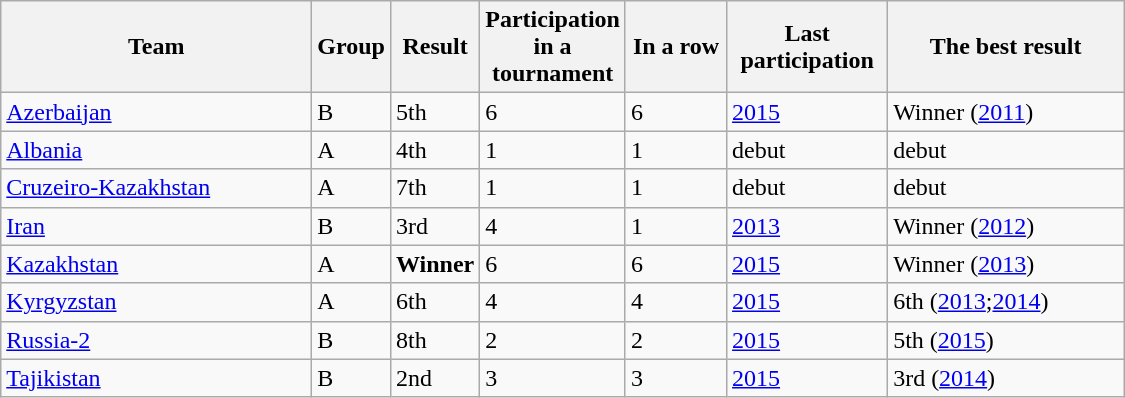<table class="wikitable sortable">
<tr>
<th width=200>Team</th>
<th width=30>Group</th>
<th width=15>Result</th>
<th width=80>Participation in a tournament</th>
<th width=60>In a row</th>
<th width=100>Last participation</th>
<th width=150>The best result</th>
</tr>
<tr>
<td> <a href='#'>Azerbaijan</a></td>
<td>В</td>
<td>5th</td>
<td>6</td>
<td>6</td>
<td><a href='#'>2015</a></td>
<td>Winner (<a href='#'>2011</a>)</td>
</tr>
<tr>
<td> <a href='#'>Albania</a></td>
<td>A</td>
<td>4th</td>
<td>1</td>
<td>1</td>
<td>debut</td>
<td>debut</td>
</tr>
<tr>
<td> <a href='#'>Cruzeiro-Kazakhstan</a></td>
<td>A</td>
<td>7th</td>
<td>1</td>
<td>1</td>
<td>debut</td>
<td>debut</td>
</tr>
<tr>
<td> <a href='#'>Iran</a></td>
<td>B</td>
<td>3rd</td>
<td>4</td>
<td>1</td>
<td><a href='#'>2013</a></td>
<td>Winner (<a href='#'>2012</a>)</td>
</tr>
<tr>
<td> <a href='#'>Kazakhstan</a></td>
<td>А</td>
<td><strong>Winner</strong></td>
<td>6</td>
<td>6</td>
<td><a href='#'>2015</a></td>
<td>Winner (<a href='#'>2013</a>)</td>
</tr>
<tr>
<td> <a href='#'>Kyrgyzstan</a></td>
<td>А</td>
<td>6th</td>
<td>4</td>
<td>4</td>
<td><a href='#'>2015</a></td>
<td>6th (<a href='#'>2013</a>;<a href='#'>2014</a>)</td>
</tr>
<tr>
<td> <a href='#'>Russia-2</a></td>
<td>В</td>
<td>8th</td>
<td>2</td>
<td>2</td>
<td><a href='#'>2015</a></td>
<td>5th (<a href='#'>2015</a>)</td>
</tr>
<tr>
<td> <a href='#'>Tajikistan</a></td>
<td>B</td>
<td>2nd</td>
<td>3</td>
<td>3</td>
<td><a href='#'>2015</a></td>
<td>3rd (<a href='#'>2014</a>)</td>
</tr>
</table>
